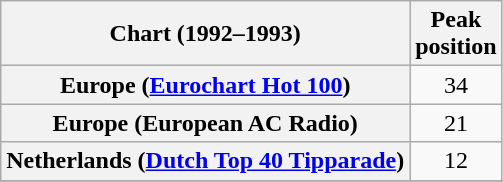<table class="wikitable sortable plainrowheaders" style="text-align:center">
<tr>
<th scope="col">Chart (1992–1993)</th>
<th scope="col">Peak<br>position</th>
</tr>
<tr>
<th scope="row">Europe (<a href='#'>Eurochart Hot 100</a>)</th>
<td>34</td>
</tr>
<tr>
<th scope="row">Europe (European AC Radio)</th>
<td align="center">21</td>
</tr>
<tr>
<th scope="row">Netherlands (<a href='#'>Dutch Top 40 Tipparade</a>)</th>
<td>12</td>
</tr>
<tr>
</tr>
<tr>
</tr>
</table>
